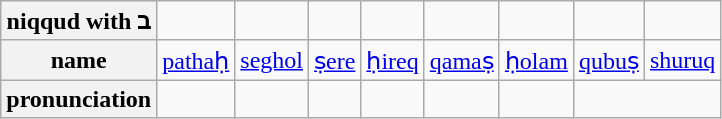<table class="wikitable" style="text-align: center;">
<tr>
<th>niqqud with ב</th>
<td style="font-size: 180%;"></td>
<td style="font-size: 180%;"></td>
<td style="font-size: 180%;"></td>
<td style="font-size: 180%;"></td>
<td style="font-size: 180%;"></td>
<td style="font-size: 180%;"></td>
<td style="font-size: 180%;"></td>
<td style="font-size: 180%;"></td>
</tr>
<tr>
<th>name</th>
<td><a href='#'>pathaḥ</a></td>
<td><a href='#'>seghol</a></td>
<td><a href='#'>ṣere</a></td>
<td><a href='#'>ḥireq</a></td>
<td><a href='#'>qamaṣ</a></td>
<td><a href='#'>ḥolam</a></td>
<td><a href='#'>qubuṣ</a></td>
<td><a href='#'>shuruq</a></td>
</tr>
<tr>
<th>pronunciation</th>
<td></td>
<td></td>
<td></td>
<td></td>
<td></td>
<td></td>
<td colspan="2"></td>
</tr>
</table>
